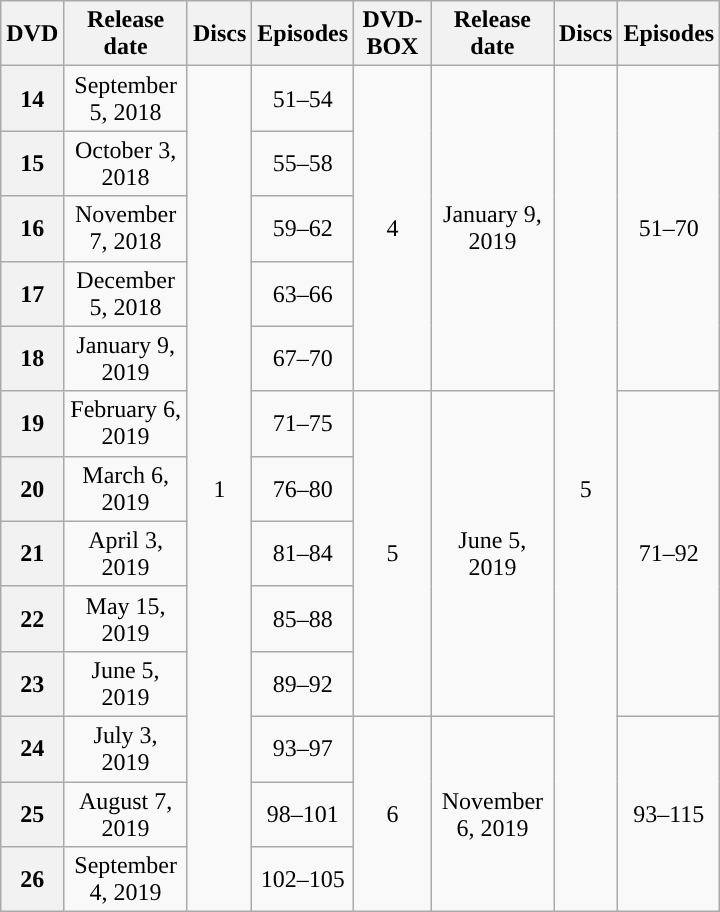<table class="wikitable" style="text-align: center; width: 38%;">
<tr>
<th scope="col" 175px;>DVD</th>
<th scope="col" 125px;>Release date</th>
<th scope="col">Discs</th>
<th scope="col">Episodes</th>
<th scope="col">DVD-BOX</th>
<th scope="col">Release date</th>
<th scope="col">Discs</th>
<th scope="col">Episodes</th>
</tr>
<tr>
<th scope="row">14</th>
<td>September 5, 2018</td>
<td rowspan="48">1</td>
<td>51–54</td>
<td rowspan="5">4</td>
<td rowspan="5">January 9, 2019</td>
<td rowspan="20">5</td>
<td rowspan="5">51–70</td>
</tr>
<tr>
<th scope="row">15</th>
<td>October 3, 2018</td>
<td>55–58</td>
</tr>
<tr>
<th scope="row">16</th>
<td>November 7, 2018</td>
<td>59–62</td>
</tr>
<tr>
<th scope="row">17</th>
<td>December 5, 2018</td>
<td>63–66</td>
</tr>
<tr>
<th scope="row">18</th>
<td>January 9, 2019</td>
<td>67–70</td>
</tr>
<tr>
<th scope="row">19</th>
<td>February 6, 2019</td>
<td>71–75</td>
<td rowspan="5">5</td>
<td rowspan="5">June 5, 2019</td>
<td rowspan="5">71–92</td>
</tr>
<tr>
<th scope="row">20</th>
<td>March 6, 2019</td>
<td>76–80</td>
</tr>
<tr>
<th scope="row">21</th>
<td>April 3, 2019</td>
<td>81–84</td>
</tr>
<tr>
<th scope="row">22</th>
<td>May 15, 2019</td>
<td>85–88</td>
</tr>
<tr>
<th scope="row">23</th>
<td>June 5, 2019</td>
<td>89–92</td>
</tr>
<tr>
<th scope="row">24</th>
<td>July 3, 2019</td>
<td>93–97</td>
<td rowspan="5">6</td>
<td rowspan="5">November 6, 2019</td>
<td rowspan="5">93–115</td>
</tr>
<tr>
<th scope="row">25</th>
<td>August 7, 2019</td>
<td>98–101</td>
</tr>
<tr>
<th scope="row">26</th>
<td>September 4, 2019</td>
<td>102–105</td>
</tr>
</table>
